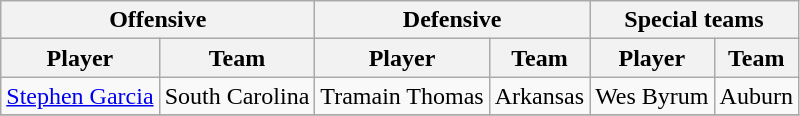<table class="wikitable" border="1">
<tr>
<th colspan="2">Offensive</th>
<th colspan="2">Defensive</th>
<th colspan="2">Special teams</th>
</tr>
<tr>
<th>Player</th>
<th>Team</th>
<th>Player</th>
<th>Team</th>
<th>Player</th>
<th>Team</th>
</tr>
<tr>
<td><a href='#'>Stephen Garcia</a></td>
<td>South Carolina</td>
<td>Tramain Thomas</td>
<td>Arkansas</td>
<td>Wes Byrum</td>
<td>Auburn</td>
</tr>
<tr>
</tr>
</table>
